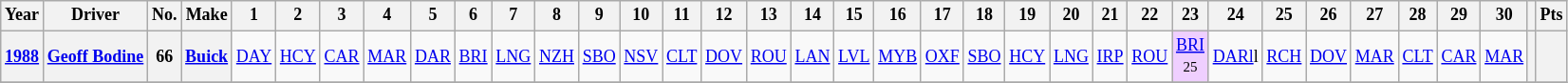<table class="wikitable" style="text-align:center; font-size:75%">
<tr>
<th>Year</th>
<th>Driver</th>
<th>No.</th>
<th>Make</th>
<th>1</th>
<th>2</th>
<th>3</th>
<th>4</th>
<th>5</th>
<th>6</th>
<th>7</th>
<th>8</th>
<th>9</th>
<th>10</th>
<th>11</th>
<th>12</th>
<th>13</th>
<th>14</th>
<th>15</th>
<th>16</th>
<th>17</th>
<th>18</th>
<th>19</th>
<th>20</th>
<th>21</th>
<th>22</th>
<th>23</th>
<th>24</th>
<th>25</th>
<th>26</th>
<th>27</th>
<th>28</th>
<th>29</th>
<th>30</th>
<th></th>
<th>Pts</th>
</tr>
<tr>
<th><a href='#'>1988</a></th>
<th><a href='#'>Geoff Bodine</a></th>
<th>66</th>
<th><a href='#'>Buick</a></th>
<td><a href='#'>DAY</a></td>
<td><a href='#'>HCY</a></td>
<td><a href='#'>CAR</a></td>
<td><a href='#'>MAR</a></td>
<td><a href='#'>DAR</a></td>
<td><a href='#'>BRI</a></td>
<td><a href='#'>LNG</a></td>
<td><a href='#'>NZH</a></td>
<td><a href='#'>SBO</a></td>
<td><a href='#'>NSV</a></td>
<td><a href='#'>CLT</a></td>
<td><a href='#'>DOV</a></td>
<td><a href='#'>ROU</a></td>
<td><a href='#'>LAN</a></td>
<td><a href='#'>LVL</a></td>
<td><a href='#'>MYB</a></td>
<td><a href='#'>OXF</a></td>
<td><a href='#'>SBO</a></td>
<td><a href='#'>HCY</a></td>
<td><a href='#'>LNG</a></td>
<td><a href='#'>IRP</a></td>
<td><a href='#'>ROU</a></td>
<td style="background:#EFCFFF;"><a href='#'>BRI</a><br><small>25</small></td>
<td><a href='#'>DARl</a>l</td>
<td><a href='#'>RCH</a></td>
<td><a href='#'>DOV</a></td>
<td><a href='#'>MAR</a></td>
<td><a href='#'>CLT</a></td>
<td><a href='#'>CAR</a></td>
<td><a href='#'>MAR</a></td>
<th></th>
<th></th>
</tr>
<tr>
</tr>
</table>
